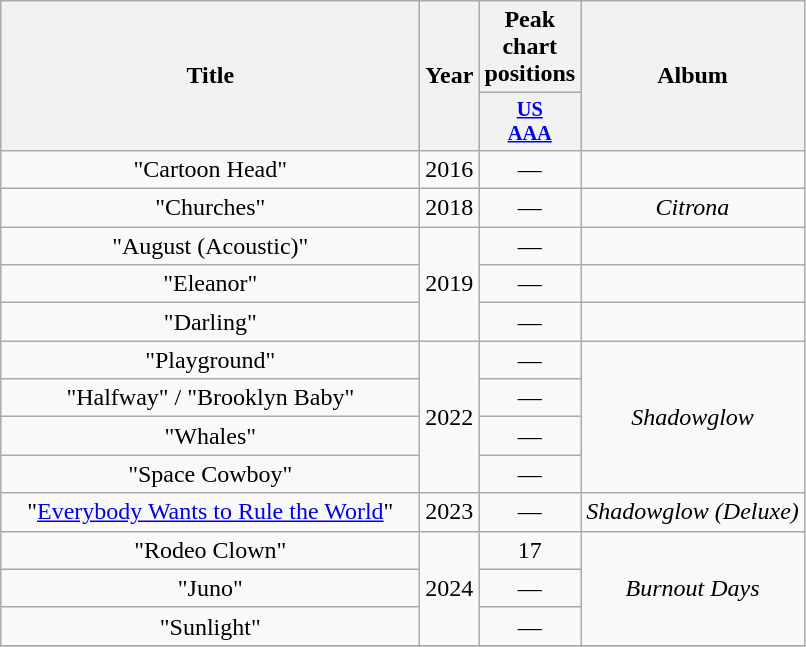<table class="wikitable plainrowheaders" style="text-align:center;">
<tr>
<th scope="col" rowspan="2" style="width:17em;">Title</th>
<th scope="col" rowspan="2">Year</th>
<th scope="col" colspan="1">Peak chart positions</th>
<th scope="col" rowspan="2">Album</th>
</tr>
<tr>
<th scope="col" style="width:3em;font-size:85%;"><a href='#'>US<br>AAA</a></th>
</tr>
<tr>
<td>"Cartoon Head"</td>
<td>2016</td>
<td>—</td>
<td></td>
</tr>
<tr>
<td>"Churches"</td>
<td>2018</td>
<td>—</td>
<td><em>Citrona</em></td>
</tr>
<tr>
<td>"August (Acoustic)"</td>
<td rowspan="3">2019</td>
<td>—</td>
<td></td>
</tr>
<tr>
<td>"Eleanor"</td>
<td>—</td>
<td></td>
</tr>
<tr>
<td>"Darling"</td>
<td>—</td>
<td></td>
</tr>
<tr>
<td>"Playground"</td>
<td rowspan="4">2022</td>
<td>—</td>
<td rowspan="4"><em>Shadowglow</em></td>
</tr>
<tr>
<td>"Halfway" / "Brooklyn Baby"</td>
<td>—</td>
</tr>
<tr>
<td>"Whales"</td>
<td>—</td>
</tr>
<tr>
<td>"Space Cowboy"</td>
<td>—</td>
</tr>
<tr>
<td>"<a href='#'>Everybody Wants to Rule the World</a>"</td>
<td>2023</td>
<td>—</td>
<td><em>Shadowglow (Deluxe)</em></td>
</tr>
<tr>
<td>"Rodeo Clown"</td>
<td rowspan="3">2024</td>
<td>17</td>
<td rowspan="3"><em>Burnout Days</em></td>
</tr>
<tr>
<td>"Juno"</td>
<td>—</td>
</tr>
<tr>
<td>"Sunlight"</td>
<td>—</td>
</tr>
<tr>
</tr>
</table>
